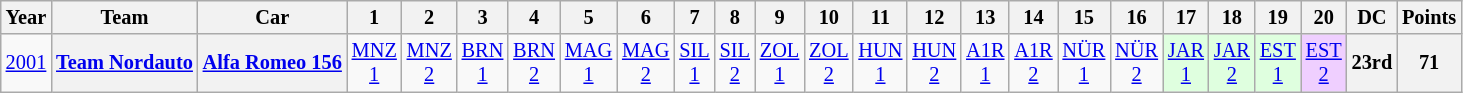<table class="wikitable" style="text-align:center; font-size:85%">
<tr>
<th>Year</th>
<th>Team</th>
<th>Car</th>
<th>1</th>
<th>2</th>
<th>3</th>
<th>4</th>
<th>5</th>
<th>6</th>
<th>7</th>
<th>8</th>
<th>9</th>
<th>10</th>
<th>11</th>
<th>12</th>
<th>13</th>
<th>14</th>
<th>15</th>
<th>16</th>
<th>17</th>
<th>18</th>
<th>19</th>
<th>20</th>
<th>DC</th>
<th>Points</th>
</tr>
<tr>
<td><a href='#'>2001</a></td>
<th nowrap><a href='#'>Team Nordauto</a></th>
<th nowrap><a href='#'>Alfa Romeo 156</a></th>
<td><a href='#'>MNZ<br>1</a></td>
<td><a href='#'>MNZ<br>2</a></td>
<td><a href='#'>BRN<br>1</a></td>
<td><a href='#'>BRN<br>2</a></td>
<td><a href='#'>MAG<br>1</a></td>
<td><a href='#'>MAG<br>2</a></td>
<td><a href='#'>SIL<br>1</a></td>
<td><a href='#'>SIL<br>2</a></td>
<td><a href='#'>ZOL<br>1</a></td>
<td><a href='#'>ZOL<br>2</a></td>
<td><a href='#'>HUN<br>1</a></td>
<td><a href='#'>HUN<br>2</a></td>
<td><a href='#'>A1R<br>1</a></td>
<td><a href='#'>A1R<br>2</a></td>
<td><a href='#'>NÜR<br>1</a></td>
<td><a href='#'>NÜR<br>2</a></td>
<td style="background:#DFFFDF;"><a href='#'>JAR<br>1</a><br></td>
<td style="background:#DFFFDF;"><a href='#'>JAR<br>2</a><br></td>
<td style="background:#DFFFDF;"><a href='#'>EST<br>1</a><br></td>
<td style="background:#EFCFFF;"><a href='#'>EST<br>2</a><br></td>
<th>23rd</th>
<th>71</th>
</tr>
</table>
